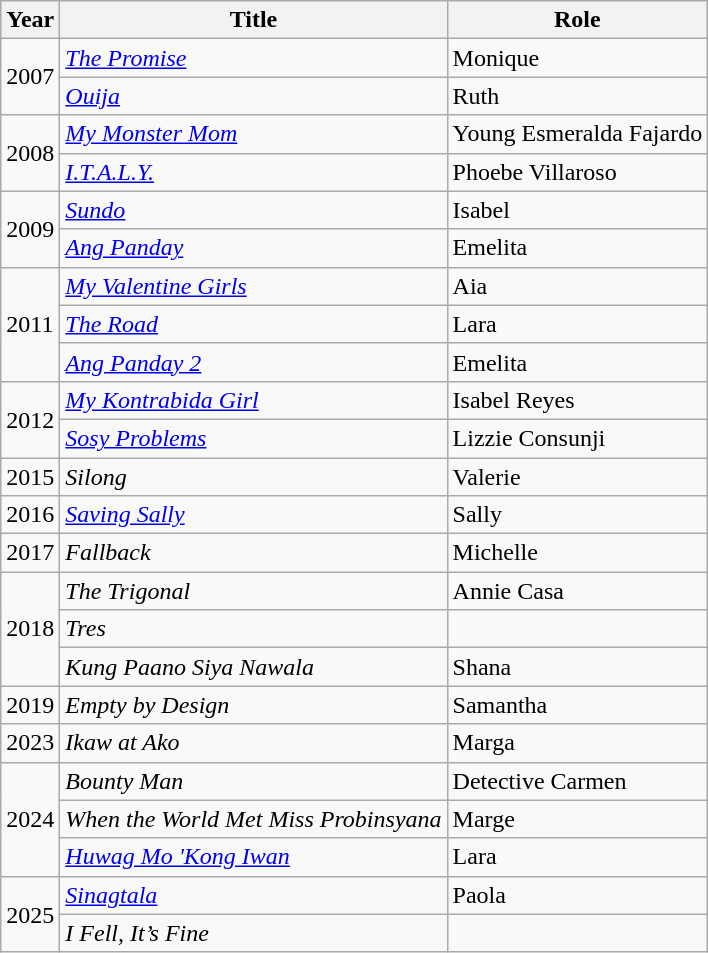<table class="wikitable">
<tr>
<th>Year</th>
<th>Title</th>
<th>Role</th>
</tr>
<tr>
<td rowspan="2">2007</td>
<td><em><a href='#'>The Promise</a></em></td>
<td>Monique</td>
</tr>
<tr>
<td><em><a href='#'>Ouija</a></em></td>
<td>Ruth</td>
</tr>
<tr>
<td rowspan="2">2008</td>
<td><em><a href='#'>My Monster Mom</a></em></td>
<td>Young Esmeralda Fajardo</td>
</tr>
<tr>
<td><em><a href='#'>I.T.A.L.Y.</a></em></td>
<td>Phoebe Villaroso</td>
</tr>
<tr>
<td rowspan="2">2009</td>
<td><em><a href='#'>Sundo</a></em></td>
<td>Isabel</td>
</tr>
<tr>
<td><em><a href='#'>Ang Panday</a></em></td>
<td>Emelita</td>
</tr>
<tr>
<td rowspan="3">2011</td>
<td><em><a href='#'>My Valentine Girls</a></em></td>
<td>Aia</td>
</tr>
<tr>
<td><em><a href='#'>The Road</a></em></td>
<td>Lara</td>
</tr>
<tr>
<td><em><a href='#'>Ang Panday 2</a></em></td>
<td>Emelita</td>
</tr>
<tr>
<td rowspan="2">2012</td>
<td><em><a href='#'>My Kontrabida Girl</a></em></td>
<td>Isabel Reyes</td>
</tr>
<tr>
<td><em><a href='#'>Sosy Problems</a></em></td>
<td>Lizzie Consunji</td>
</tr>
<tr>
<td>2015</td>
<td><em>Silong</em></td>
<td>Valerie</td>
</tr>
<tr>
<td>2016</td>
<td><em><a href='#'>Saving Sally</a></em></td>
<td>Sally</td>
</tr>
<tr>
<td>2017</td>
<td><em>Fallback</em></td>
<td>Michelle</td>
</tr>
<tr>
<td rowspan="3">2018</td>
<td><em>The Trigonal</em></td>
<td>Annie Casa</td>
</tr>
<tr>
<td><em>Tres</em></td>
<td></td>
</tr>
<tr>
<td><em>Kung Paano Siya Nawala</em></td>
<td>Shana</td>
</tr>
<tr>
<td>2019</td>
<td><em>Empty by Design</em></td>
<td>Samantha</td>
</tr>
<tr>
<td>2023</td>
<td><em>Ikaw at Ako</em></td>
<td>Marga</td>
</tr>
<tr>
<td rowspan="3">2024</td>
<td><em>Bounty Man</em></td>
<td>Detective Carmen</td>
</tr>
<tr>
<td><em>When the World Met Miss Probinsyana</em></td>
<td>Marge</td>
</tr>
<tr>
<td><em><a href='#'>Huwag Mo 'Kong Iwan</a></em></td>
<td>Lara</td>
</tr>
<tr>
<td rowspan="2">2025</td>
<td><em><a href='#'>Sinagtala</a></em></td>
<td>Paola</td>
</tr>
<tr>
<td><em>I Fell, It’s Fine</em></td>
<td></td>
</tr>
</table>
